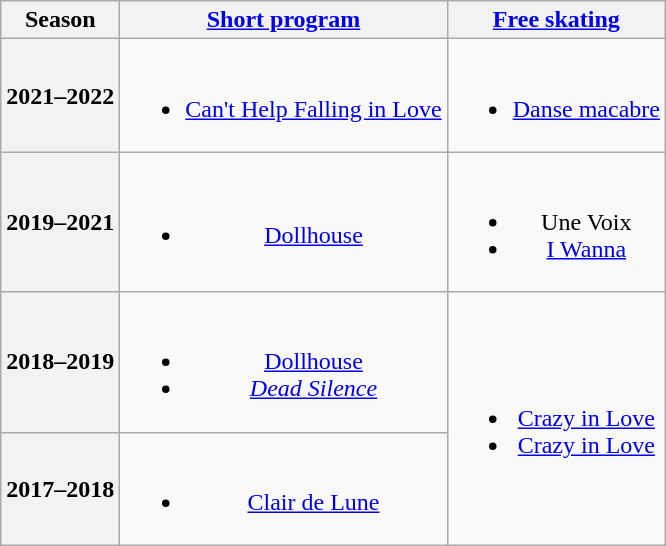<table class=wikitable style=text-align:center>
<tr>
<th>Season</th>
<th><a href='#'>Short program</a></th>
<th><a href='#'>Free skating</a></th>
</tr>
<tr>
<th>2021–2022<br></th>
<td><br><ul><li><a href='#'>Can't Help Falling in Love</a> <br> </li></ul></td>
<td><br><ul><li><a href='#'>Danse macabre</a><br></li></ul></td>
</tr>
<tr>
<th>2019–2021<br></th>
<td><br><ul><li><a href='#'>Dollhouse</a><br></li></ul></td>
<td><br><ul><li>Une Voix</li><li><a href='#'>I Wanna</a><br></li></ul></td>
</tr>
<tr>
<th>2018–2019<br></th>
<td><br><ul><li><a href='#'>Dollhouse</a><br></li><li><em><a href='#'>Dead Silence</a></em><br></li></ul></td>
<td rowspan=2><br><ul><li><a href='#'>Crazy in Love</a><br></li><li><a href='#'>Crazy in Love</a><br></li></ul></td>
</tr>
<tr>
<th>2017–2018<br></th>
<td><br><ul><li><a href='#'>Clair de Lune</a><br></li></ul></td>
</tr>
</table>
